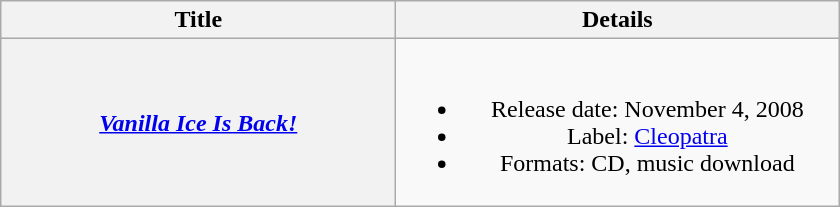<table class="wikitable plainrowheaders" style="text-align:center;">
<tr>
<th style="width:16em;">Title</th>
<th style="width:18em;">Details</th>
</tr>
<tr>
<th scope="row"><em><a href='#'>Vanilla Ice Is Back!</a></em></th>
<td><br><ul><li>Release date: November 4, 2008</li><li>Label: <a href='#'>Cleopatra</a></li><li>Formats: CD, music download</li></ul></td>
</tr>
</table>
